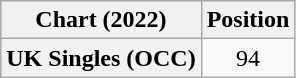<table class="wikitable plainrowheaders" style="text-align:center">
<tr>
<th scope="col">Chart (2022)</th>
<th scope="col">Position</th>
</tr>
<tr>
<th scope="row">UK Singles (OCC)</th>
<td>94</td>
</tr>
</table>
